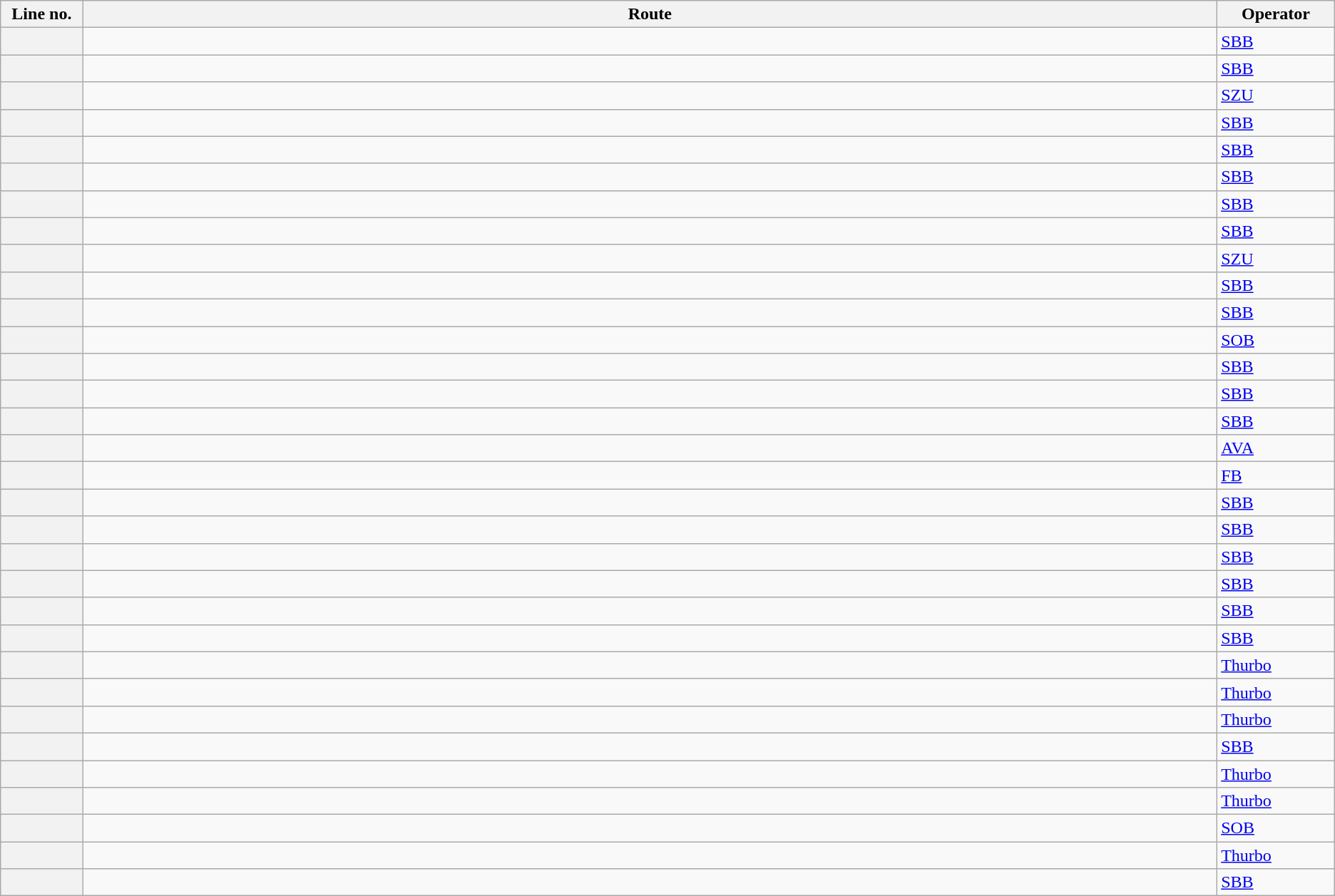<table class="wikitable plainrowheaders">
<tr>
<th scope="col" style="width:3%;">Line no.</th>
<th scope="col" style="width:42%;">Route</th>
<th scope="col" style="width:3%;">Operator</th>
</tr>
<tr>
<th scope="row"></th>
<td></td>
<td><a href='#'>SBB</a></td>
</tr>
<tr>
<th scope="row"></th>
<td></td>
<td><a href='#'>SBB</a></td>
</tr>
<tr>
<th scope="row"></th>
<td></td>
<td><a href='#'>SZU</a></td>
</tr>
<tr>
<th scope="row"></th>
<td></td>
<td><a href='#'>SBB</a></td>
</tr>
<tr>
<th scope="row"></th>
<td></td>
<td><a href='#'>SBB</a></td>
</tr>
<tr>
<th scope="row"></th>
<td></td>
<td><a href='#'>SBB</a></td>
</tr>
<tr>
<th scope="row"></th>
<td></td>
<td><a href='#'>SBB</a></td>
</tr>
<tr>
<th scope="row"></th>
<td></td>
<td><a href='#'>SBB</a></td>
</tr>
<tr>
<th scope="row"></th>
<td></td>
<td><a href='#'>SZU</a></td>
</tr>
<tr>
<th scope="row"></th>
<td></td>
<td><a href='#'>SBB</a></td>
</tr>
<tr>
<th scope="row"></th>
<td></td>
<td><a href='#'>SBB</a></td>
</tr>
<tr>
<th scope="row"></th>
<td></td>
<td><a href='#'>SOB</a></td>
</tr>
<tr>
<th scope="row"></th>
<td></td>
<td><a href='#'>SBB</a></td>
</tr>
<tr>
<th scope="row"></th>
<td></td>
<td><a href='#'>SBB</a></td>
</tr>
<tr>
<th scope="row"></th>
<td></td>
<td><a href='#'>SBB</a></td>
</tr>
<tr>
<th scope="row"></th>
<td></td>
<td><a href='#'>AVA</a></td>
</tr>
<tr>
<th scope="row"></th>
<td></td>
<td><a href='#'>FB</a></td>
</tr>
<tr>
<th scope="row"></th>
<td></td>
<td><a href='#'>SBB</a></td>
</tr>
<tr>
<th scope="row"></th>
<td></td>
<td><a href='#'>SBB</a></td>
</tr>
<tr>
<th scope="row"></th>
<td></td>
<td><a href='#'>SBB</a></td>
</tr>
<tr>
<th scope="row"></th>
<td></td>
<td><a href='#'>SBB</a></td>
</tr>
<tr>
<th scope="row"></th>
<td></td>
<td><a href='#'>SBB</a></td>
</tr>
<tr>
<th scope="row"></th>
<td></td>
<td><a href='#'>SBB</a></td>
</tr>
<tr>
<th scope="row"></th>
<td></td>
<td><a href='#'>Thurbo</a></td>
</tr>
<tr>
<th scope="row"></th>
<td></td>
<td><a href='#'>Thurbo</a></td>
</tr>
<tr>
<th scope="row"></th>
<td></td>
<td><a href='#'>Thurbo</a></td>
</tr>
<tr>
<th scope="row"></th>
<td></td>
<td><a href='#'>SBB</a></td>
</tr>
<tr>
<th scope="row"></th>
<td></td>
<td><a href='#'>Thurbo</a></td>
</tr>
<tr>
<th scope="row"></th>
<td></td>
<td><a href='#'>Thurbo</a></td>
</tr>
<tr>
<th scope="row"></th>
<td></td>
<td><a href='#'>SOB</a></td>
</tr>
<tr>
<th scope="row"></th>
<td></td>
<td><a href='#'>Thurbo</a></td>
</tr>
<tr>
<th scope="row"></th>
<td></td>
<td><a href='#'>SBB</a></td>
</tr>
</table>
